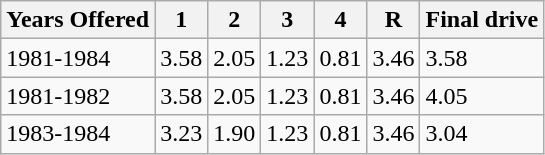<table class=wikitable>
<tr>
<th>Years Offered</th>
<th>1</th>
<th>2</th>
<th>3</th>
<th>4</th>
<th>R</th>
<th>Final drive</th>
</tr>
<tr>
<td>1981-1984</td>
<td>3.58</td>
<td>2.05</td>
<td>1.23</td>
<td>0.81</td>
<td>3.46</td>
<td>3.58</td>
</tr>
<tr>
<td>1981-1982</td>
<td>3.58</td>
<td>2.05</td>
<td>1.23</td>
<td>0.81</td>
<td>3.46</td>
<td>4.05</td>
</tr>
<tr>
<td>1983-1984</td>
<td>3.23</td>
<td>1.90</td>
<td>1.23</td>
<td>0.81</td>
<td>3.46</td>
<td>3.04</td>
</tr>
</table>
